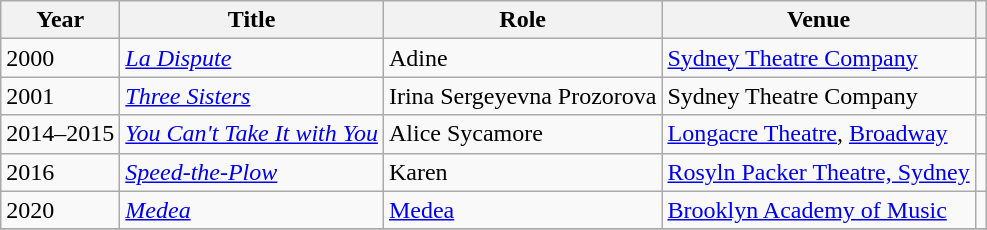<table class="wikitable">
<tr>
<th>Year</th>
<th>Title</th>
<th>Role</th>
<th>Venue</th>
<th class="unsortable"></th>
</tr>
<tr>
<td>2000</td>
<td><em><a href='#'>La Dispute</a></em></td>
<td>Adine</td>
<td><a href='#'>Sydney Theatre Company</a></td>
<td></td>
</tr>
<tr>
<td>2001</td>
<td><em><a href='#'>Three Sisters</a></em></td>
<td>Irina Sergeyevna Prozorova</td>
<td>Sydney Theatre Company</td>
<td></td>
</tr>
<tr>
<td>2014–2015</td>
<td><em><a href='#'>You Can't Take It with You</a></em></td>
<td>Alice Sycamore</td>
<td><a href='#'>Longacre Theatre</a>, <a href='#'>Broadway</a></td>
<td></td>
</tr>
<tr>
<td>2016</td>
<td><em><a href='#'>Speed-the-Plow</a></em></td>
<td>Karen</td>
<td><a href='#'>Rosyln Packer Theatre, Sydney</a></td>
<td></td>
</tr>
<tr>
<td>2020</td>
<td><em><a href='#'>Medea</a></em></td>
<td><a href='#'>Medea</a></td>
<td><a href='#'>Brooklyn Academy of Music</a></td>
<td></td>
</tr>
<tr>
</tr>
</table>
